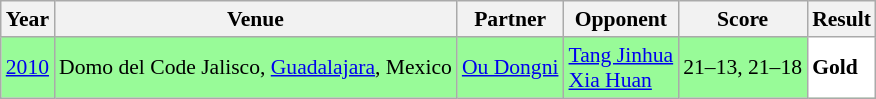<table class="sortable wikitable" style="font-size: 90%;">
<tr>
<th>Year</th>
<th>Venue</th>
<th>Partner</th>
<th>Opponent</th>
<th>Score</th>
<th>Result</th>
</tr>
<tr style="background:#98FB98">
<td align="center"><a href='#'>2010</a></td>
<td align="left">Domo del Code Jalisco, <a href='#'>Guadalajara</a>, Mexico</td>
<td align="left"> <a href='#'>Ou Dongni</a></td>
<td align="left"> <a href='#'>Tang Jinhua</a><br> <a href='#'>Xia Huan</a></td>
<td align="left">21–13, 21–18</td>
<td style="text-align:left; background:white"> <strong>Gold</strong></td>
</tr>
</table>
